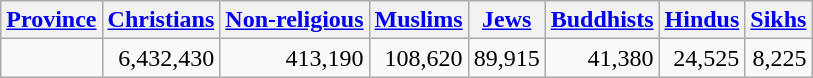<table class="wikitable" style="text-align:right">
<tr>
<th><a href='#'>Province</a></th>
<th><a href='#'>Christians</a></th>
<th><a href='#'>Non-religious</a></th>
<th><a href='#'>Muslims</a></th>
<th><a href='#'>Jews</a></th>
<th><a href='#'>Buddhists</a></th>
<th><a href='#'>Hindus</a></th>
<th><a href='#'>Sikhs</a></th>
</tr>
<tr>
<td align=left></td>
<td>6,432,430</td>
<td>413,190</td>
<td>108,620</td>
<td>89,915</td>
<td>41,380</td>
<td>24,525</td>
<td>8,225</td>
</tr>
</table>
